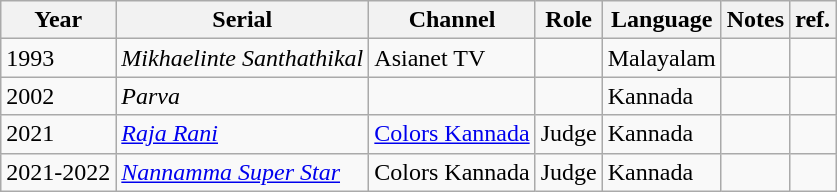<table class="wikitable sortable">
<tr>
<th>Year</th>
<th>Serial</th>
<th>Channel</th>
<th>Role</th>
<th>Language</th>
<th class="unsortable">Notes</th>
<th>ref.</th>
</tr>
<tr>
<td>1993</td>
<td><em>Mikhaelinte Santhathikal</em></td>
<td>Asianet TV</td>
<td></td>
<td>Malayalam</td>
<td></td>
<td></td>
</tr>
<tr>
<td>2002</td>
<td><em>Parva</em></td>
<td></td>
<td></td>
<td>Kannada</td>
<td></td>
<td></td>
</tr>
<tr>
<td>2021</td>
<td><a href='#'><em>Raja Rani</em></a></td>
<td><a href='#'>Colors Kannada</a></td>
<td>Judge</td>
<td>Kannada</td>
<td></td>
<td></td>
</tr>
<tr>
<td>2021-2022</td>
<td><em><a href='#'>Nannamma Super Star</a></em></td>
<td>Colors Kannada</td>
<td>Judge</td>
<td>Kannada</td>
<td></td>
<td></td>
</tr>
</table>
